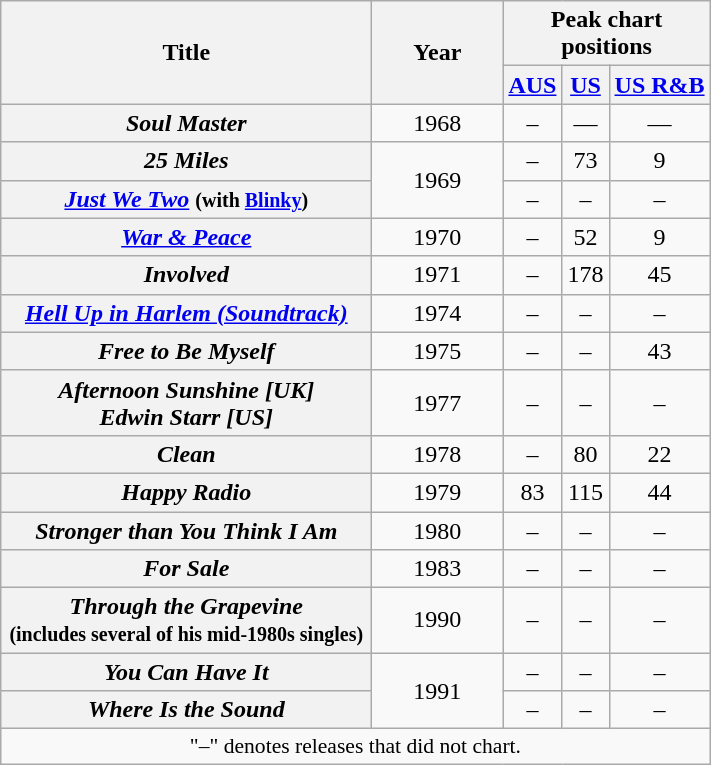<table class="wikitable plainrowheaders" style="text-align:center;" border="1">
<tr>
<th scope="col" rowspan="2" style="width:15em;">Title</th>
<th scope="col" rowspan="2" style="width:5em;">Year</th>
<th scope="col" colspan="3">Peak chart<br>positions</th>
</tr>
<tr>
<th scope="col" style="text-align:center;" style="width:3em;font-size:90%";"><a href='#'>AUS</a><br></th>
<th scope="col" style="text-align:center;" style="width:3em;font-size:90%";"><a href='#'>US</a><br></th>
<th scope="col" style="text-align:center;" style="width:3em;font-size:90%";"><a href='#'>US R&B</a><br></th>
</tr>
<tr>
<th scope="row"><em>Soul Master</em></th>
<td>1968</td>
<td>–</td>
<td>—</td>
<td>—</td>
</tr>
<tr>
<th scope="row"><em>25 Miles</em></th>
<td rowspan="2">1969</td>
<td>–</td>
<td>73</td>
<td>9</td>
</tr>
<tr>
<th scope="row"><em><a href='#'>Just We Two</a></em> <small>(with <a href='#'>Blinky</a>)</small></th>
<td>–</td>
<td>–</td>
<td>–</td>
</tr>
<tr>
<th scope="row"><em><a href='#'>War & Peace</a></em></th>
<td>1970</td>
<td>–</td>
<td>52</td>
<td>9</td>
</tr>
<tr>
<th scope="row"><em>Involved</em></th>
<td>1971</td>
<td>–</td>
<td>178</td>
<td>45</td>
</tr>
<tr>
<th scope="row"><em><a href='#'>Hell Up in Harlem (Soundtrack)</a></em></th>
<td>1974</td>
<td>–</td>
<td>–</td>
<td>–</td>
</tr>
<tr>
<th scope="row"><em>Free to Be Myself</em></th>
<td>1975</td>
<td>–</td>
<td>–</td>
<td>43</td>
</tr>
<tr>
<th scope="row"><em>Afternoon Sunshine [UK]<br> Edwin Starr [US]</em></th>
<td>1977</td>
<td>–</td>
<td>–</td>
<td>–</td>
</tr>
<tr>
<th scope="row"><em>Clean</em></th>
<td>1978</td>
<td>–</td>
<td>80</td>
<td>22</td>
</tr>
<tr>
<th scope="row"><em>Happy Radio</em></th>
<td>1979</td>
<td>83</td>
<td>115</td>
<td>44</td>
</tr>
<tr>
<th scope="row"><em>Stronger than You Think I Am</em></th>
<td>1980</td>
<td>–</td>
<td>–</td>
<td>–</td>
</tr>
<tr>
<th scope="row"><em>For Sale</em></th>
<td>1983</td>
<td>–</td>
<td>–</td>
<td>–</td>
</tr>
<tr>
<th scope="row"><em>Through the Grapevine</em> <br><small>(includes several of his mid-1980s singles)</small></th>
<td>1990</td>
<td>–</td>
<td>–</td>
<td>–</td>
</tr>
<tr>
<th scope="row"><em>You Can Have It</em></th>
<td rowspan="2">1991</td>
<td>–</td>
<td>–</td>
<td>–</td>
</tr>
<tr>
<th scope="row"><em>Where Is the Sound</em></th>
<td>–</td>
<td>–</td>
<td>–</td>
</tr>
<tr>
<td colspan="8" style="font-size:90%">"–" denotes releases that did not chart.</td>
</tr>
</table>
